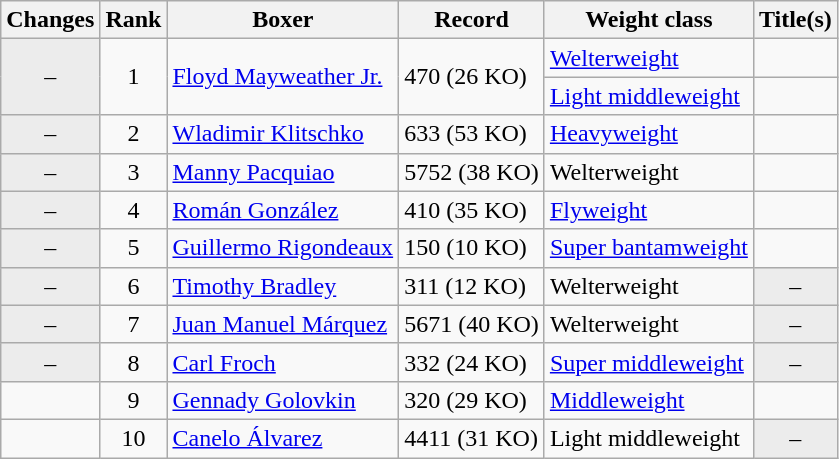<table class="wikitable ">
<tr>
<th>Changes</th>
<th>Rank</th>
<th>Boxer</th>
<th>Record</th>
<th>Weight class</th>
<th>Title(s)</th>
</tr>
<tr>
<td rowspan=2 align=center bgcolor=#ECECEC>–</td>
<td rowspan=2 align=center>1</td>
<td rowspan=2><a href='#'>Floyd Mayweather Jr.</a></td>
<td rowspan=2>470 (26 KO)</td>
<td><a href='#'>Welterweight</a></td>
<td></td>
</tr>
<tr>
<td><a href='#'>Light middleweight</a></td>
<td></td>
</tr>
<tr>
<td align=center bgcolor=#ECECEC>–</td>
<td align=center>2</td>
<td><a href='#'>Wladimir Klitschko</a></td>
<td>633 (53 KO)</td>
<td><a href='#'>Heavyweight</a></td>
<td></td>
</tr>
<tr>
<td align=center bgcolor=#ECECEC>–</td>
<td align=center>3</td>
<td><a href='#'>Manny Pacquiao</a></td>
<td>5752 (38 KO)</td>
<td>Welterweight</td>
<td></td>
</tr>
<tr>
<td align=center bgcolor=#ECECEC>–</td>
<td align=center>4</td>
<td><a href='#'>Román González</a></td>
<td>410 (35 KO)</td>
<td><a href='#'>Flyweight</a></td>
<td></td>
</tr>
<tr>
<td align=center bgcolor=#ECECEC>–</td>
<td align=center>5</td>
<td><a href='#'>Guillermo Rigondeaux</a></td>
<td>150 (10 KO)</td>
<td><a href='#'>Super bantamweight</a></td>
<td></td>
</tr>
<tr>
<td align=center bgcolor=#ECECEC>–</td>
<td align=center>6</td>
<td><a href='#'>Timothy Bradley</a></td>
<td>311 (12 KO)</td>
<td>Welterweight</td>
<td align=center bgcolor=#ECECEC data-sort-value="Z">–</td>
</tr>
<tr>
<td align=center bgcolor=#ECECEC>–</td>
<td align=center>7</td>
<td><a href='#'>Juan Manuel Márquez</a></td>
<td>5671 (40 KO)</td>
<td>Welterweight</td>
<td align=center bgcolor=#ECECEC data-sort-value="Z">–</td>
</tr>
<tr>
<td align=center bgcolor=#ECECEC>–</td>
<td align=center>8</td>
<td><a href='#'>Carl Froch</a></td>
<td>332 (24 KO)</td>
<td><a href='#'>Super middleweight</a></td>
<td align=center bgcolor=#ECECEC data-sort-value="Z">–</td>
</tr>
<tr>
<td align=center></td>
<td align=center>9</td>
<td><a href='#'>Gennady Golovkin</a></td>
<td>320 (29 KO)</td>
<td><a href='#'>Middleweight</a></td>
<td></td>
</tr>
<tr>
<td align=center></td>
<td align=center>10</td>
<td><a href='#'>Canelo Álvarez</a></td>
<td>4411 (31 KO)</td>
<td>Light middleweight</td>
<td align=center bgcolor=#ECECEC data-sort-value="Z">–</td>
</tr>
</table>
